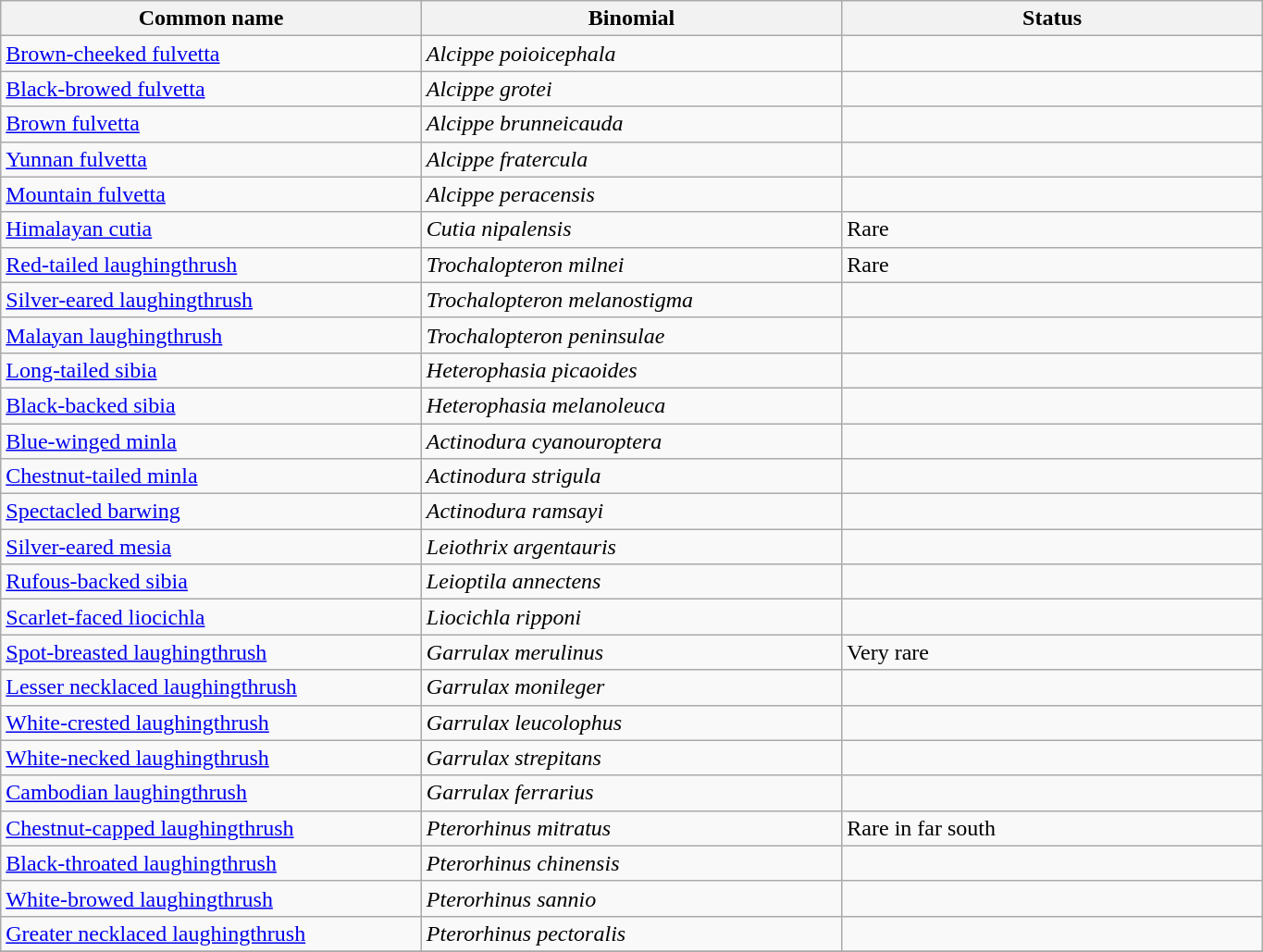<table width=72% class="wikitable">
<tr>
<th width=24%>Common name</th>
<th width=24%>Binomial</th>
<th width=24%>Status</th>
</tr>
<tr>
<td><a href='#'>Brown-cheeked fulvetta</a></td>
<td><em>Alcippe poioicephala</em></td>
<td></td>
</tr>
<tr>
<td><a href='#'>Black-browed fulvetta</a></td>
<td><em>Alcippe grotei</em></td>
<td></td>
</tr>
<tr>
<td><a href='#'>Brown fulvetta</a></td>
<td><em>Alcippe brunneicauda</em></td>
<td></td>
</tr>
<tr>
<td><a href='#'>Yunnan fulvetta</a></td>
<td><em>Alcippe fratercula</em></td>
<td></td>
</tr>
<tr>
<td><a href='#'>Mountain fulvetta</a></td>
<td><em>Alcippe peracensis</em></td>
<td></td>
</tr>
<tr>
<td><a href='#'>Himalayan cutia</a></td>
<td><em>Cutia nipalensis</em></td>
<td>Rare</td>
</tr>
<tr>
<td><a href='#'>Red-tailed laughingthrush</a></td>
<td><em>Trochalopteron milnei</em></td>
<td>Rare</td>
</tr>
<tr>
<td><a href='#'>Silver-eared laughingthrush</a></td>
<td><em>Trochalopteron melanostigma</em></td>
<td></td>
</tr>
<tr>
<td><a href='#'>Malayan laughingthrush</a></td>
<td><em>Trochalopteron peninsulae</em></td>
<td></td>
</tr>
<tr>
<td><a href='#'>Long-tailed sibia</a></td>
<td><em>Heterophasia picaoides</em></td>
<td></td>
</tr>
<tr>
<td><a href='#'>Black-backed sibia</a></td>
<td><em>Heterophasia melanoleuca</em></td>
<td></td>
</tr>
<tr>
<td><a href='#'>Blue-winged minla</a></td>
<td><em>Actinodura cyanouroptera</em></td>
<td></td>
</tr>
<tr>
<td><a href='#'>Chestnut-tailed minla</a></td>
<td><em>Actinodura strigula</em></td>
<td></td>
</tr>
<tr>
<td><a href='#'>Spectacled barwing</a></td>
<td><em>Actinodura ramsayi</em></td>
<td></td>
</tr>
<tr>
<td><a href='#'>Silver-eared mesia</a></td>
<td><em>Leiothrix argentauris</em></td>
<td></td>
</tr>
<tr>
<td><a href='#'>Rufous-backed sibia</a></td>
<td><em>Leioptila annectens</em></td>
<td></td>
</tr>
<tr>
<td><a href='#'>Scarlet-faced liocichla</a></td>
<td><em>Liocichla ripponi</em></td>
<td></td>
</tr>
<tr>
<td><a href='#'>Spot-breasted laughingthrush</a></td>
<td><em>Garrulax merulinus</em></td>
<td>Very rare</td>
</tr>
<tr>
<td><a href='#'>Lesser necklaced laughingthrush</a></td>
<td><em>Garrulax monileger</em></td>
<td></td>
</tr>
<tr>
<td><a href='#'>White-crested laughingthrush</a></td>
<td><em>Garrulax leucolophus</em></td>
<td></td>
</tr>
<tr>
<td><a href='#'>White-necked laughingthrush</a></td>
<td><em>Garrulax strepitans</em></td>
<td></td>
</tr>
<tr>
<td><a href='#'>Cambodian laughingthrush</a></td>
<td><em>Garrulax ferrarius</em></td>
<td></td>
</tr>
<tr>
<td><a href='#'>Chestnut-capped laughingthrush</a></td>
<td><em>Pterorhinus mitratus</em></td>
<td>Rare in far south</td>
</tr>
<tr>
<td><a href='#'>Black-throated laughingthrush</a></td>
<td><em>Pterorhinus chinensis</em></td>
<td></td>
</tr>
<tr>
<td><a href='#'>White-browed laughingthrush</a></td>
<td><em>Pterorhinus sannio</em></td>
<td></td>
</tr>
<tr>
<td><a href='#'>Greater necklaced laughingthrush</a></td>
<td><em>Pterorhinus pectoralis</em></td>
<td></td>
</tr>
<tr>
</tr>
</table>
